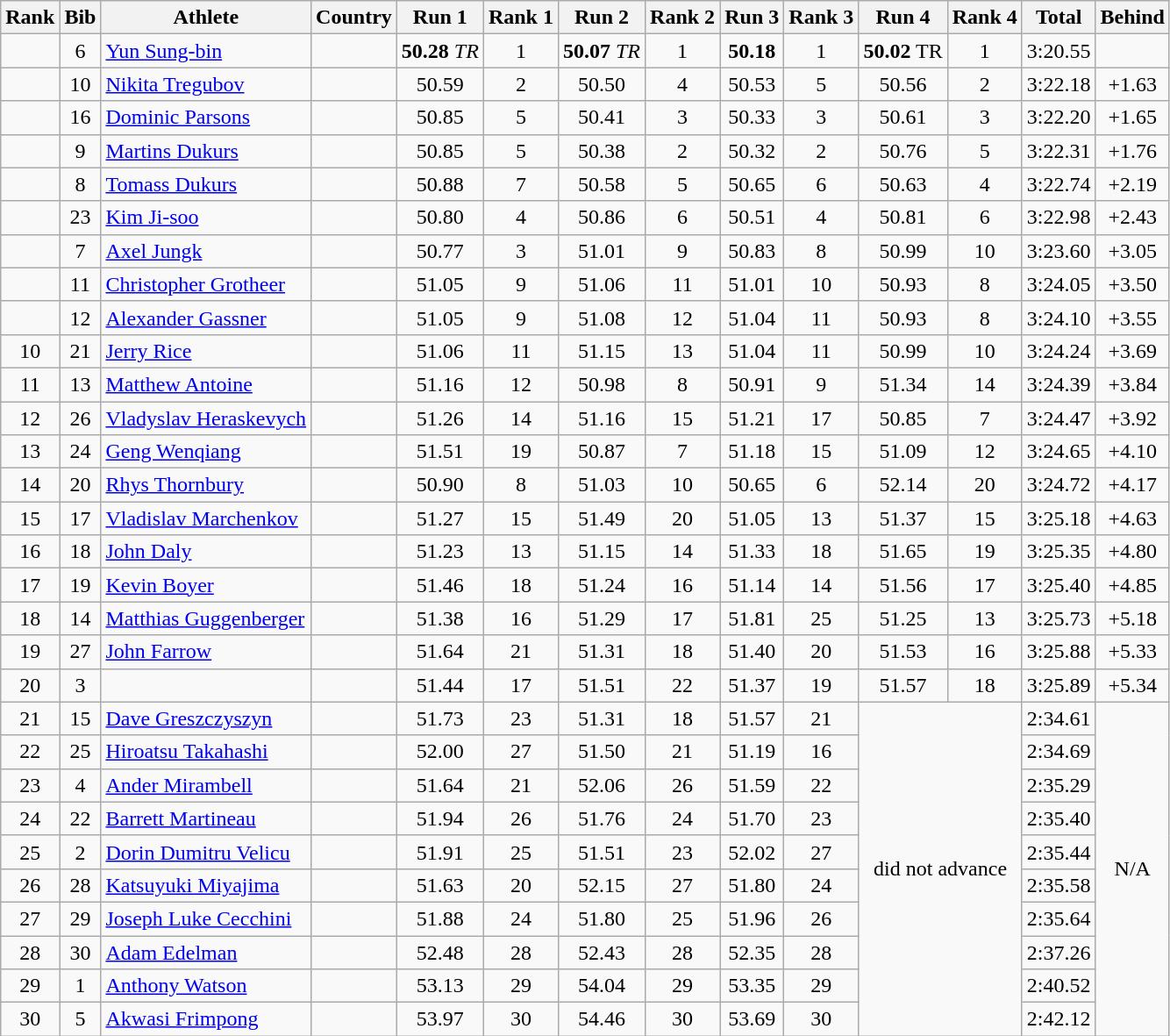<table class="wikitable sortable" style="text-align:center">
<tr>
<th>Rank</th>
<th>Bib</th>
<th>Athlete</th>
<th>Country</th>
<th>Run 1</th>
<th>Rank 1</th>
<th>Run 2</th>
<th>Rank 2</th>
<th>Run 3</th>
<th>Rank 3</th>
<th>Run 4</th>
<th>Rank 4</th>
<th>Total</th>
<th>Behind</th>
</tr>
<tr>
<td></td>
<td>6</td>
<td align=left><a href='#'>Yun Sung-bin</a></td>
<td align=left></td>
<td><strong>50.28</strong> <em>TR</em></td>
<td>1</td>
<td><strong>50.07</strong> <em>TR</em></td>
<td>1</td>
<td><strong>50.18</strong></td>
<td>1</td>
<td><strong>50.02</strong> TR</td>
<td>1</td>
<td>3:20.55</td>
<td></td>
</tr>
<tr>
<td></td>
<td>10</td>
<td align=left><a href='#'>Nikita Tregubov</a></td>
<td align=left></td>
<td>50.59</td>
<td>2</td>
<td>50.50</td>
<td>4</td>
<td>50.53</td>
<td>5</td>
<td>50.56</td>
<td>2</td>
<td>3:22.18</td>
<td>+1.63</td>
</tr>
<tr>
<td></td>
<td>16</td>
<td align=left><a href='#'>Dominic Parsons</a></td>
<td align=left></td>
<td>50.85</td>
<td>5</td>
<td>50.41</td>
<td>3</td>
<td>50.33</td>
<td>3</td>
<td>50.61</td>
<td>3</td>
<td>3:22.20</td>
<td>+1.65</td>
</tr>
<tr>
<td></td>
<td>9</td>
<td align=left><a href='#'>Martins Dukurs</a></td>
<td align=left></td>
<td>50.85</td>
<td>5</td>
<td>50.38</td>
<td>2</td>
<td>50.32</td>
<td>2</td>
<td>50.76</td>
<td>5</td>
<td>3:22.31</td>
<td>+1.76</td>
</tr>
<tr>
<td></td>
<td>8</td>
<td align=left><a href='#'>Tomass Dukurs</a></td>
<td align=left></td>
<td>50.88</td>
<td>7</td>
<td>50.58</td>
<td>5</td>
<td>50.65</td>
<td>6</td>
<td>50.63</td>
<td>4</td>
<td>3:22.74</td>
<td>+2.19</td>
</tr>
<tr>
<td></td>
<td>23</td>
<td align=left><a href='#'>Kim Ji-soo</a></td>
<td align=left></td>
<td>50.80</td>
<td>4</td>
<td>50.86</td>
<td>6</td>
<td>50.51</td>
<td>4</td>
<td>50.81</td>
<td>6</td>
<td>3:22.98</td>
<td>+2.43</td>
</tr>
<tr>
<td></td>
<td>7</td>
<td align=left><a href='#'>Axel Jungk</a></td>
<td align=left></td>
<td>50.77</td>
<td>3</td>
<td>51.01</td>
<td>9</td>
<td>50.83</td>
<td>8</td>
<td>50.99</td>
<td>10</td>
<td>3:23.60</td>
<td>+3.05</td>
</tr>
<tr>
<td></td>
<td>11</td>
<td align=left><a href='#'>Christopher Grotheer</a></td>
<td align=left></td>
<td>51.05</td>
<td>9</td>
<td>51.06</td>
<td>11</td>
<td>51.01</td>
<td>10</td>
<td>50.93</td>
<td>8</td>
<td>3:24.05</td>
<td>+3.50</td>
</tr>
<tr>
<td></td>
<td>12</td>
<td align=left><a href='#'>Alexander Gassner</a></td>
<td align=left></td>
<td>51.05</td>
<td>9</td>
<td>51.08</td>
<td>12</td>
<td>51.04</td>
<td>11</td>
<td>50.93</td>
<td>8</td>
<td>3:24.10</td>
<td>+3.55</td>
</tr>
<tr>
<td>10</td>
<td>21</td>
<td align=left><a href='#'>Jerry Rice</a></td>
<td align=left></td>
<td>51.06</td>
<td>11</td>
<td>51.15</td>
<td>13</td>
<td>51.04</td>
<td>11</td>
<td>50.99</td>
<td>10</td>
<td>3:24.24</td>
<td>+3.69</td>
</tr>
<tr>
<td>11</td>
<td>13</td>
<td align=left><a href='#'>Matthew Antoine</a></td>
<td align=left></td>
<td>51.16</td>
<td>12</td>
<td>50.98</td>
<td>8</td>
<td>50.91</td>
<td>9</td>
<td>51.34</td>
<td>14</td>
<td>3:24.39</td>
<td>+3.84</td>
</tr>
<tr>
<td>12</td>
<td>26</td>
<td align=left><a href='#'>Vladyslav Heraskevych</a></td>
<td align=left></td>
<td>51.26</td>
<td>14</td>
<td>51.16</td>
<td>15</td>
<td>51.21</td>
<td>17</td>
<td>50.85</td>
<td>7</td>
<td>3:24.47</td>
<td>+3.92</td>
</tr>
<tr>
<td>13</td>
<td>24</td>
<td align=left><a href='#'>Geng Wenqiang</a></td>
<td align=left></td>
<td>51.51</td>
<td>19</td>
<td>50.87</td>
<td>7</td>
<td>51.18</td>
<td>15</td>
<td>51.09</td>
<td>12</td>
<td>3:24.65</td>
<td>+4.10</td>
</tr>
<tr>
<td>14</td>
<td>20</td>
<td align=left><a href='#'>Rhys Thornbury</a></td>
<td align=left></td>
<td>50.90</td>
<td>8</td>
<td>51.03</td>
<td>10</td>
<td>50.65</td>
<td>6</td>
<td>52.14</td>
<td>20</td>
<td>3:24.72</td>
<td>+4.17</td>
</tr>
<tr>
<td>15</td>
<td>17</td>
<td align=left><a href='#'>Vladislav Marchenkov</a></td>
<td align=left></td>
<td>51.27</td>
<td>15</td>
<td>51.49</td>
<td>20</td>
<td>51.05</td>
<td>13</td>
<td>51.37</td>
<td>15</td>
<td>3:25.18</td>
<td>+4.63</td>
</tr>
<tr>
<td>16</td>
<td>18</td>
<td align=left><a href='#'>John Daly</a></td>
<td align=left></td>
<td>51.23</td>
<td>13</td>
<td>51.15</td>
<td>14</td>
<td>51.33</td>
<td>18</td>
<td>51.65</td>
<td>19</td>
<td>3:25.35</td>
<td>+4.80</td>
</tr>
<tr>
<td>17</td>
<td>19</td>
<td align=left><a href='#'>Kevin Boyer</a></td>
<td align=left></td>
<td>51.46</td>
<td>18</td>
<td>51.24</td>
<td>16</td>
<td>51.14</td>
<td>14</td>
<td>51.56</td>
<td>17</td>
<td>3:25.40</td>
<td>+4.85</td>
</tr>
<tr>
<td>18</td>
<td>14</td>
<td align=left><a href='#'>Matthias Guggenberger</a></td>
<td align=left></td>
<td>51.38</td>
<td>16</td>
<td>51.29</td>
<td>17</td>
<td>51.81</td>
<td>25</td>
<td>51.25</td>
<td>13</td>
<td>3:25.73</td>
<td>+5.18</td>
</tr>
<tr>
<td>19</td>
<td>27</td>
<td align=left><a href='#'>John Farrow</a></td>
<td align=left></td>
<td>51.64</td>
<td>21</td>
<td>51.31</td>
<td>18</td>
<td>51.40</td>
<td>20</td>
<td>51.53</td>
<td>16</td>
<td>3:25.88</td>
<td>+5.33</td>
</tr>
<tr>
<td>20</td>
<td>3</td>
<td align=left></td>
<td align=left></td>
<td>51.44</td>
<td>17</td>
<td>51.51</td>
<td>22</td>
<td>51.37</td>
<td>19</td>
<td>51.57</td>
<td>18</td>
<td>3:25.89</td>
<td>+5.34</td>
</tr>
<tr>
<td>21</td>
<td>15</td>
<td align=left><a href='#'>Dave Greszczyszyn</a></td>
<td align=left></td>
<td>51.73</td>
<td>23</td>
<td>51.31</td>
<td>18</td>
<td>51.57</td>
<td>21</td>
<td rowspan=10 colspan=2>did not advance</td>
<td>2:34.61</td>
<td rowspan=10>N/A</td>
</tr>
<tr>
<td>22</td>
<td>25</td>
<td align=left><a href='#'>Hiroatsu Takahashi</a></td>
<td align=left></td>
<td>52.00</td>
<td>27</td>
<td>51.50</td>
<td>21</td>
<td>51.19</td>
<td>16</td>
<td>2:34.69</td>
</tr>
<tr>
<td>23</td>
<td>4</td>
<td align=left><a href='#'>Ander Mirambell</a></td>
<td align=left></td>
<td>51.64</td>
<td>21</td>
<td>52.06</td>
<td>26</td>
<td>51.59</td>
<td>22</td>
<td>2:35.29</td>
</tr>
<tr>
<td>24</td>
<td>22</td>
<td align=left><a href='#'>Barrett Martineau</a></td>
<td align=left></td>
<td>51.94</td>
<td>26</td>
<td>51.76</td>
<td>24</td>
<td>51.70</td>
<td>23</td>
<td>2:35.40</td>
</tr>
<tr>
<td>25</td>
<td>2</td>
<td align=left><a href='#'>Dorin Dumitru Velicu</a></td>
<td align=left></td>
<td>51.91</td>
<td>25</td>
<td>51.51</td>
<td>23</td>
<td>52.02</td>
<td>27</td>
<td>2:35.44</td>
</tr>
<tr>
<td>26</td>
<td>28</td>
<td align=left><a href='#'>Katsuyuki Miyajima</a></td>
<td align=left></td>
<td>51.63</td>
<td>20</td>
<td>52.15</td>
<td>27</td>
<td>51.80</td>
<td>24</td>
<td>2:35.58</td>
</tr>
<tr>
<td>27</td>
<td>29</td>
<td align=left><a href='#'>Joseph Luke Cecchini</a></td>
<td align=left></td>
<td>51.88</td>
<td>24</td>
<td>51.80</td>
<td>25</td>
<td>51.96</td>
<td>26</td>
<td>2:35.64</td>
</tr>
<tr>
<td>28</td>
<td>30</td>
<td align=left><a href='#'>Adam Edelman</a></td>
<td align=left></td>
<td>52.48</td>
<td>28</td>
<td>52.43</td>
<td>28</td>
<td>52.35</td>
<td>28</td>
<td>2:37.26</td>
</tr>
<tr>
<td>29</td>
<td>1</td>
<td align=left><a href='#'>Anthony Watson</a></td>
<td align=left></td>
<td>53.13</td>
<td>29</td>
<td>54.04</td>
<td>29</td>
<td>53.35</td>
<td>29</td>
<td>2:40.52</td>
</tr>
<tr>
<td>30</td>
<td>5</td>
<td align=left><a href='#'>Akwasi Frimpong</a></td>
<td align=left></td>
<td>53.97</td>
<td>30</td>
<td>54.46</td>
<td>30</td>
<td>53.69</td>
<td>30</td>
<td>2:42.12</td>
</tr>
</table>
